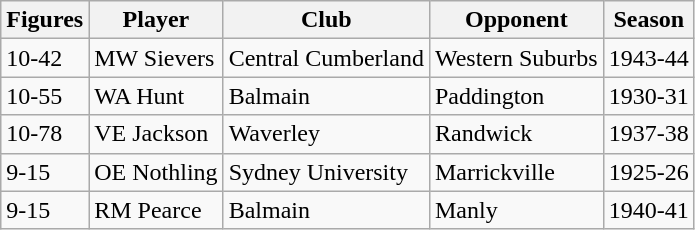<table class="wikitable">
<tr>
<th>Figures</th>
<th>Player</th>
<th>Club</th>
<th>Opponent</th>
<th>Season</th>
</tr>
<tr>
<td>10-42</td>
<td>MW Sievers</td>
<td>Central Cumberland</td>
<td>Western Suburbs</td>
<td>1943-44</td>
</tr>
<tr>
<td>10-55</td>
<td>WA Hunt</td>
<td>Balmain</td>
<td>Paddington</td>
<td>1930-31</td>
</tr>
<tr>
<td>10-78</td>
<td>VE Jackson</td>
<td>Waverley</td>
<td>Randwick</td>
<td>1937-38</td>
</tr>
<tr>
<td>9-15</td>
<td>OE Nothling</td>
<td>Sydney University</td>
<td>Marrickville</td>
<td>1925-26</td>
</tr>
<tr>
<td>9-15</td>
<td>RM Pearce</td>
<td>Balmain</td>
<td>Manly</td>
<td>1940-41</td>
</tr>
</table>
